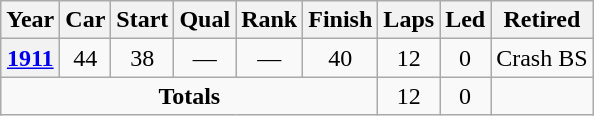<table class="wikitable" style="text-align:center">
<tr>
<th>Year</th>
<th>Car</th>
<th>Start</th>
<th>Qual</th>
<th>Rank</th>
<th>Finish</th>
<th>Laps</th>
<th>Led</th>
<th>Retired</th>
</tr>
<tr>
<th><a href='#'>1911</a></th>
<td>44</td>
<td>38</td>
<td>—</td>
<td>—</td>
<td>40</td>
<td>12</td>
<td>0</td>
<td>Crash BS</td>
</tr>
<tr>
<td colspan=6><strong>Totals</strong></td>
<td>12</td>
<td>0</td>
<td></td>
</tr>
</table>
